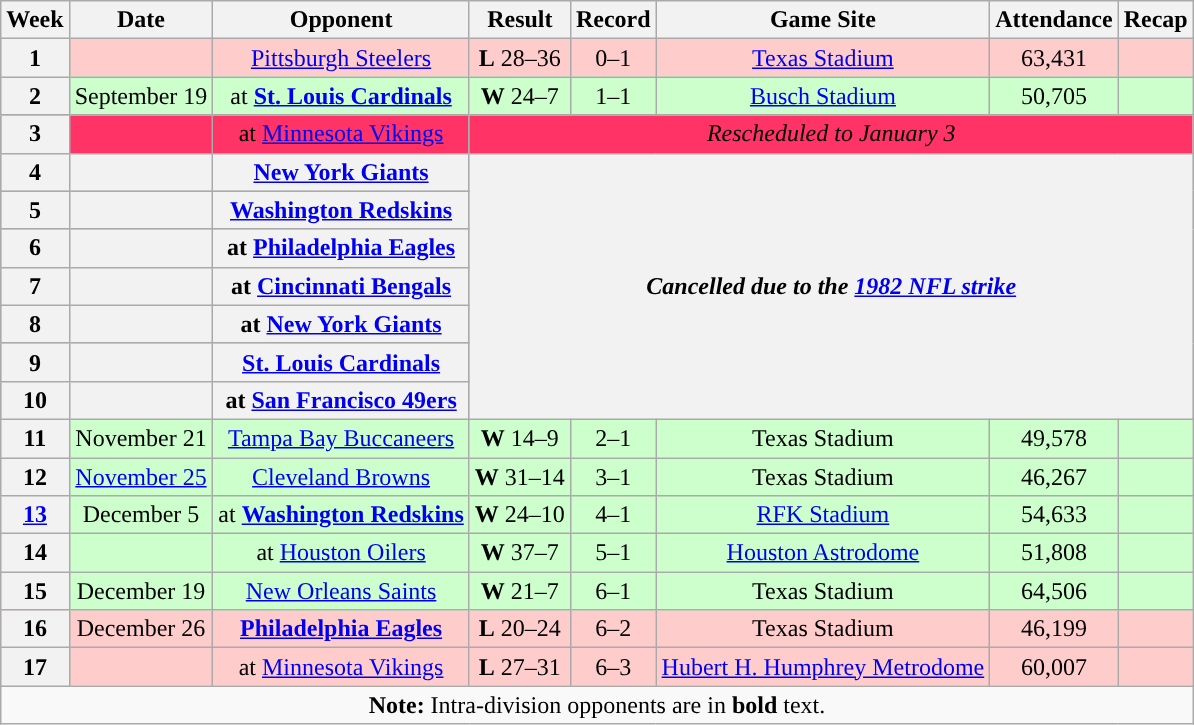<table class="wikitable" style="text-align:center">
<tr>
<th>Week</th>
<th>Date</th>
<th>Opponent</th>
<th>Result</th>
<th>Record</th>
<th>Game Site</th>
<th>Attendance</th>
<th>Recap</th>
</tr>
<tr style="background:#fcc">
<th>1</th>
<td></td>
<td><a href='#'>Pittsburgh Steelers</a></td>
<td><strong>L</strong> 28–36</td>
<td>0–1</td>
<td><a href='#'>Texas Stadium</a></td>
<td>63,431</td>
<td></td>
</tr>
<tr style="background:#cfc">
<th>2</th>
<td>September 19</td>
<td>at <strong><a href='#'>St. Louis Cardinals</a></strong></td>
<td><strong>W</strong> 24–7</td>
<td>1–1</td>
<td><a href='#'>Busch Stadium</a></td>
<td>50,705</td>
<td></td>
</tr>
<tr style="background:#F36;">
<th>3</th>
<td></td>
<td>at <a href='#'>Minnesota Vikings</a></td>
<td colspan="6" align="center"><em>Rescheduled to January 3</em></td>
</tr>
<tr style="background:#bababa">
<th>4</th>
<th></th>
<th><strong><a href='#'>New York Giants</a></strong></th>
<th colspan="5" rowspan="7"><strong><em>Cancelled due to the <a href='#'>1982 NFL strike</a></em></strong></th>
</tr>
<tr style="background:#bababa">
<th>5</th>
<th></th>
<th><strong><a href='#'>Washington Redskins</a></strong></th>
</tr>
<tr style="background:#bababa">
<th>6</th>
<th></th>
<th>at <strong><a href='#'>Philadelphia Eagles</a></strong></th>
</tr>
<tr style="background:#bababa">
<th>7</th>
<th></th>
<th>at <a href='#'>Cincinnati Bengals</a></th>
</tr>
<tr style="background:#bababa">
<th>8</th>
<th></th>
<th>at <strong><a href='#'>New York Giants</a></strong></th>
</tr>
<tr style="background:#bababa">
<th>9</th>
<th></th>
<th><strong><a href='#'>St. Louis Cardinals</a></strong></th>
</tr>
<tr style="background:#bababa">
<th>10</th>
<th></th>
<th>at <a href='#'>San Francisco 49ers</a></th>
</tr>
<tr style="background:#cfc">
<th>11</th>
<td>November 21</td>
<td><a href='#'>Tampa Bay Buccaneers</a></td>
<td><strong>W</strong> 14–9</td>
<td>2–1</td>
<td>Texas Stadium</td>
<td>49,578</td>
<td></td>
</tr>
<tr style="background:#cfc">
<th>12</th>
<td><a href='#'>November 25</a></td>
<td><a href='#'>Cleveland Browns</a></td>
<td><strong>W</strong> 31–14</td>
<td>3–1</td>
<td>Texas Stadium</td>
<td>46,267</td>
<td></td>
</tr>
<tr style="background:#cfc">
<th><a href='#'>13</a></th>
<td>December 5</td>
<td>at <strong><a href='#'>Washington Redskins</a></strong></td>
<td><strong>W</strong> 24–10</td>
<td>4–1</td>
<td><a href='#'>RFK Stadium</a></td>
<td>54,633</td>
<td></td>
</tr>
<tr style="background: #cfc">
<th>14</th>
<td></td>
<td>at <a href='#'>Houston Oilers</a></td>
<td><strong>W</strong> 37–7</td>
<td>5–1</td>
<td><a href='#'>Houston Astrodome</a></td>
<td>51,808</td>
<td></td>
</tr>
<tr style="background: #cfc">
<th>15</th>
<td>December 19</td>
<td><a href='#'>New Orleans Saints</a></td>
<td><strong>W</strong> 21–7</td>
<td>6–1</td>
<td>Texas Stadium</td>
<td>64,506</td>
<td></td>
</tr>
<tr style="background: #fcc">
<th>16</th>
<td>December 26</td>
<td><strong><a href='#'>Philadelphia Eagles</a></strong></td>
<td><strong>L</strong> 20–24</td>
<td>6–2</td>
<td>Texas Stadium</td>
<td>46,199</td>
<td></td>
</tr>
<tr style="background: #fcc">
<th>17</th>
<td></td>
<td>at <a href='#'>Minnesota Vikings</a></td>
<td><strong>L</strong> 27–31</td>
<td>6–3</td>
<td><a href='#'>Hubert H. Humphrey Metrodome</a></td>
<td>60,007</td>
<td></td>
</tr>
<tr>
<td colspan="8"><strong>Note:</strong> Intra-division opponents are in <strong>bold</strong> text.</td>
</tr>
</table>
